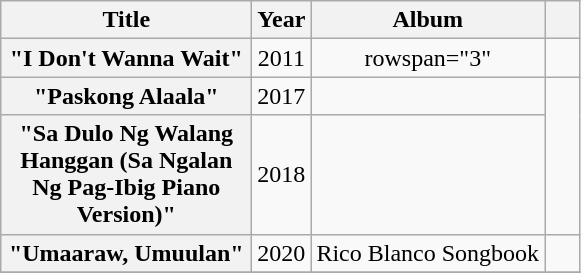<table class="wikitable plainrowheaders" style="text-align:center;">
<tr>
<th scope="col" rowspan="1" style="width:10em;">Title</th>
<th scope="col" rowspan="1">Year</th>
<th scope="col" rowspan="1">Album</th>
<th scope="col" class="unsortable" style="width:1em;"></th>
</tr>
<tr>
<th scope="row">"I Don't Wanna Wait" </th>
<td>2011</td>
<td>rowspan="3" </td>
<td></td>
</tr>
<tr>
<th scope="row">"Paskong Alaala"</th>
<td>2017</td>
<td></td>
</tr>
<tr>
<th scope="row">"Sa Dulo Ng Walang Hanggan (Sa Ngalan Ng Pag-Ibig Piano Version)"</th>
<td>2018</td>
<td></td>
</tr>
<tr>
<th scope="row">"Umaaraw, Umuulan" </th>
<td>2020</td>
<td>Rico Blanco Songbook</td>
<td></td>
</tr>
<tr>
</tr>
</table>
